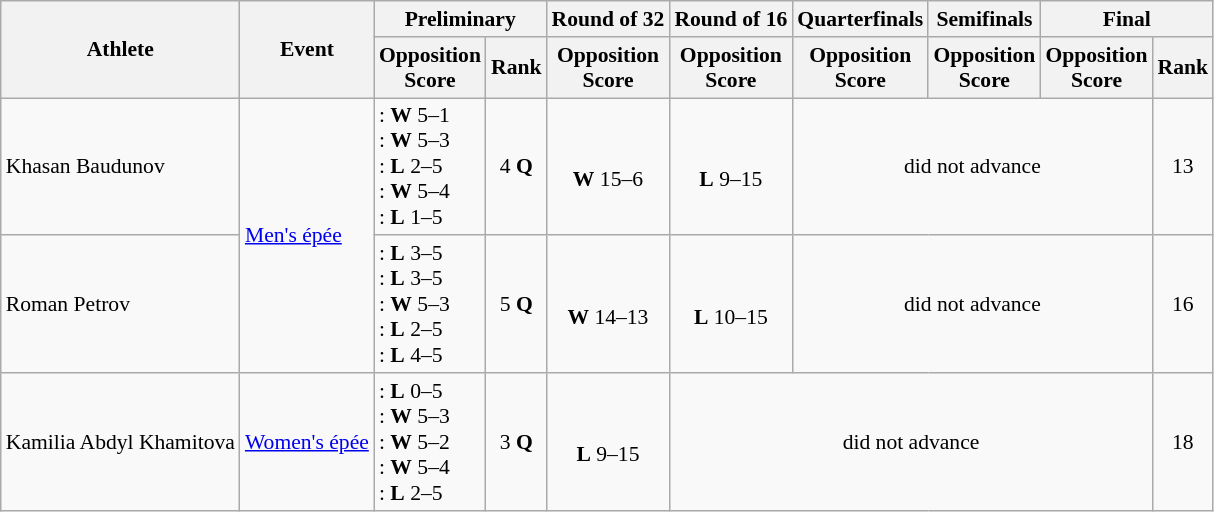<table class=wikitable style=font-size:90%;text-align:center>
<tr>
<th rowspan="2">Athlete</th>
<th rowspan="2">Event</th>
<th colspan="2">Preliminary</th>
<th>Round of 32</th>
<th>Round of 16</th>
<th>Quarterfinals</th>
<th>Semifinals</th>
<th colspan="2">Final</th>
</tr>
<tr>
<th>Opposition<br>Score</th>
<th>Rank</th>
<th>Opposition<br>Score</th>
<th>Opposition<br>Score</th>
<th>Opposition<br>Score</th>
<th>Opposition<br>Score</th>
<th>Opposition<br>Score</th>
<th>Rank</th>
</tr>
<tr>
<td align=left>Khasan Baudunov</td>
<td align=left rowspan=2><a href='#'>Men's épée</a></td>
<td align=left>: <strong>W</strong> 5–1<br>: <strong>W</strong> 5–3<br>: <strong>L</strong> 2–5<br>: <strong>W</strong> 5–4<br>: <strong>L</strong> 1–5</td>
<td>4 <strong>Q</strong></td>
<td><br><strong>W</strong> 15–6</td>
<td><br><strong>L</strong> 9–15</td>
<td colspan=3>did not advance</td>
<td>13</td>
</tr>
<tr>
<td align=left>Roman Petrov</td>
<td align=left>: <strong>L</strong> 3–5<br>: <strong>L</strong> 3–5<br>: <strong>W</strong> 5–3<br>: <strong>L</strong> 2–5<br>: <strong>L</strong> 4–5</td>
<td>5 <strong>Q</strong></td>
<td><br><strong>W</strong> 14–13</td>
<td><br><strong>L</strong> 10–15</td>
<td colspan=3>did not advance</td>
<td>16</td>
</tr>
<tr>
<td align=left>Kamilia Abdyl Khamitova</td>
<td align=left><a href='#'>Women's épée</a></td>
<td align=left>: <strong>L</strong> 0–5<br>: <strong>W</strong> 5–3<br>: <strong>W</strong> 5–2<br>: <strong>W</strong> 5–4<br>: <strong>L</strong> 2–5</td>
<td>3 <strong>Q</strong></td>
<td><br><strong>L</strong> 9–15</td>
<td colspan=4>did not advance</td>
<td>18</td>
</tr>
</table>
